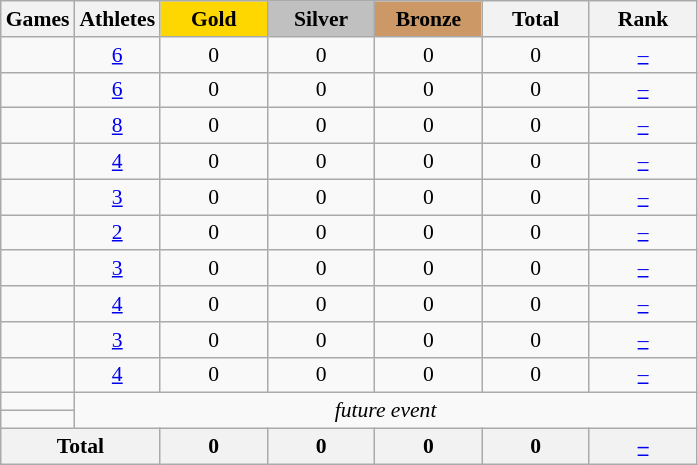<table class="wikitable" style="text-align:center; font-size:90%;">
<tr>
<th>Games</th>
<th>Athletes</th>
<td style="background:gold; width:4.5em; font-weight:bold;">Gold</td>
<td style="background:silver; width:4.5em; font-weight:bold;">Silver</td>
<td style="background:#cc9966; width:4.5em; font-weight:bold;">Bronze</td>
<th style="width:4.5em; font-weight:bold;">Total</th>
<th style="width:4.5em; font-weight:bold;">Rank</th>
</tr>
<tr>
<td align=left></td>
<td><a href='#'>6</a></td>
<td>0</td>
<td>0</td>
<td>0</td>
<td>0</td>
<td><a href='#'>–</a></td>
</tr>
<tr>
<td align=left></td>
<td><a href='#'>6</a></td>
<td>0</td>
<td>0</td>
<td>0</td>
<td>0</td>
<td><a href='#'>–</a></td>
</tr>
<tr>
<td align=left></td>
<td><a href='#'>8</a></td>
<td>0</td>
<td>0</td>
<td>0</td>
<td>0</td>
<td><a href='#'>–</a></td>
</tr>
<tr>
<td align=left></td>
<td><a href='#'>4</a></td>
<td>0</td>
<td>0</td>
<td>0</td>
<td>0</td>
<td><a href='#'>–</a></td>
</tr>
<tr>
<td align=left></td>
<td><a href='#'>3</a></td>
<td>0</td>
<td>0</td>
<td>0</td>
<td>0</td>
<td><a href='#'>–</a></td>
</tr>
<tr>
<td align=left></td>
<td><a href='#'>2</a></td>
<td>0</td>
<td>0</td>
<td>0</td>
<td>0</td>
<td><a href='#'>–</a></td>
</tr>
<tr>
<td align=left></td>
<td><a href='#'>3</a></td>
<td>0</td>
<td>0</td>
<td>0</td>
<td>0</td>
<td><a href='#'>–</a></td>
</tr>
<tr>
<td align=left></td>
<td><a href='#'>4</a></td>
<td>0</td>
<td>0</td>
<td>0</td>
<td>0</td>
<td><a href='#'>–</a></td>
</tr>
<tr>
<td align=left></td>
<td><a href='#'>3</a></td>
<td>0</td>
<td>0</td>
<td>0</td>
<td>0</td>
<td><a href='#'>–</a></td>
</tr>
<tr>
<td align=left></td>
<td><a href='#'>4</a></td>
<td>0</td>
<td>0</td>
<td>0</td>
<td>0</td>
<td><a href='#'>–</a></td>
</tr>
<tr>
<td align=left></td>
<td colspan=6; rowspan=2><em>future event</em></td>
</tr>
<tr>
<td align=left></td>
</tr>
<tr>
<th colspan=2>Total</th>
<th>0</th>
<th>0</th>
<th>0</th>
<th>0</th>
<th><a href='#'>–</a></th>
</tr>
</table>
